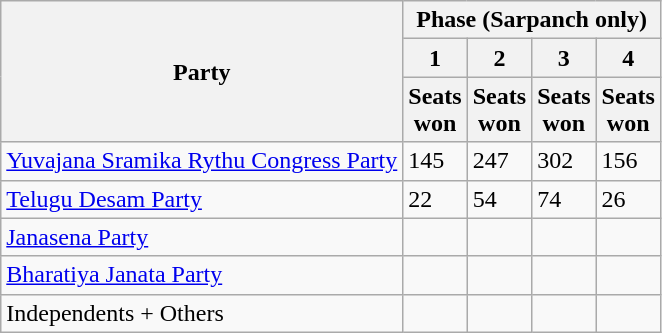<table class="wikitable">
<tr>
<th rowspan="3">Party</th>
<th colspan="4">Phase (Sarpanch only)</th>
</tr>
<tr>
<th>1</th>
<th>2</th>
<th>3</th>
<th>4</th>
</tr>
<tr>
<th>Seats<br>won</th>
<th>Seats<br>won</th>
<th>Seats<br>won</th>
<th>Seats<br>won</th>
</tr>
<tr>
<td><a href='#'>Yuvajana Sramika Rythu Congress Party</a></td>
<td>145</td>
<td>247</td>
<td>302</td>
<td>156</td>
</tr>
<tr>
<td><a href='#'>Telugu Desam Party</a></td>
<td>22</td>
<td>54</td>
<td>74</td>
<td>26</td>
</tr>
<tr>
<td><a href='#'>Janasena Party</a></td>
<td></td>
<td></td>
<td></td>
<td></td>
</tr>
<tr>
<td><a href='#'>Bharatiya Janata Party</a></td>
<td></td>
<td></td>
<td></td>
<td></td>
</tr>
<tr>
<td>Independents + Others</td>
<td></td>
<td></td>
<td></td>
<td></td>
</tr>
</table>
